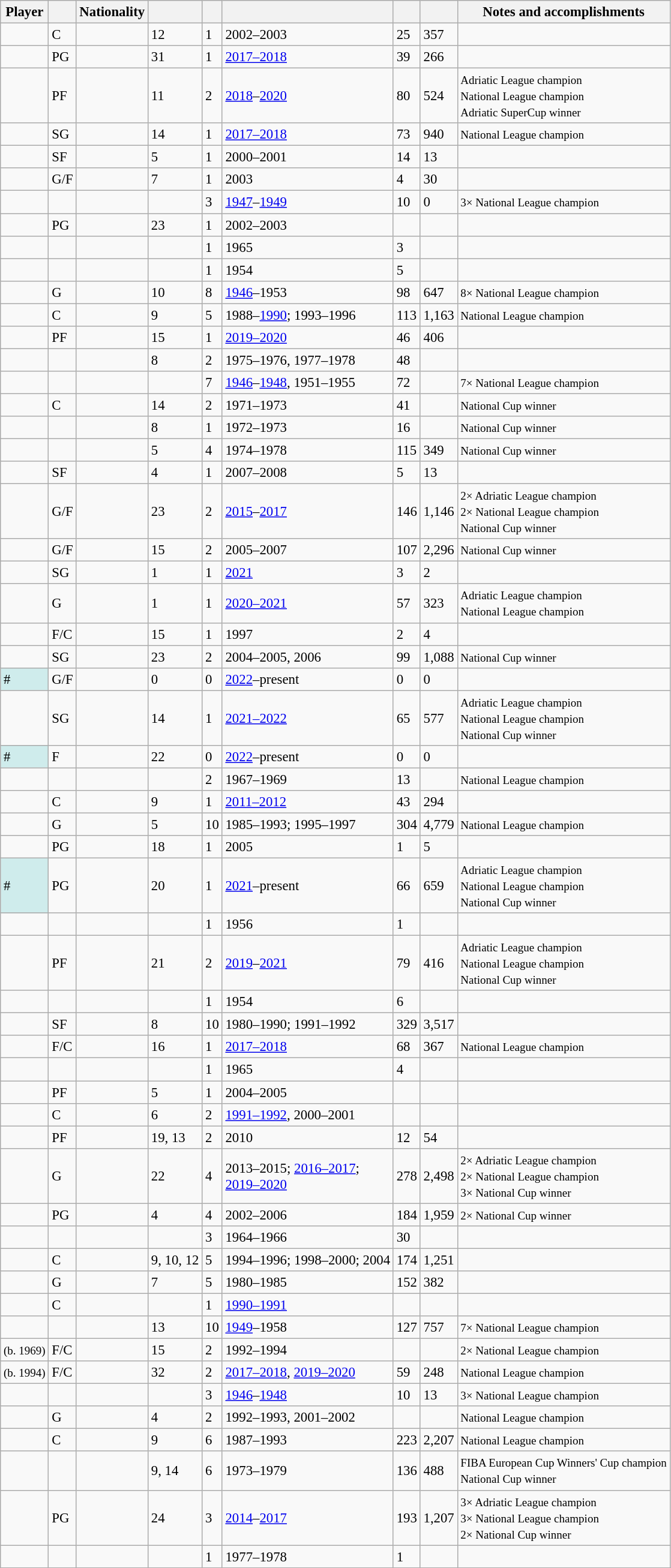<table class="wikitable sortable" style="font-size:95%" style="text-align:center">
<tr>
<th scope="col">Player</th>
<th scope="col"></th>
<th scope="col">Nationality</th>
<th scope="col"></th>
<th scope="col"></th>
<th scope="col"></th>
<th scope="col"></th>
<th scope="col"></th>
<th scope="col" class="unsortable">Notes and accomplishments</th>
</tr>
<tr>
<td align="left"></td>
<td>C</td>
<td align="left"></td>
<td>12</td>
<td>1</td>
<td>2002–2003</td>
<td>25</td>
<td>357</td>
<td></td>
</tr>
<tr>
<td align="left"></td>
<td>PG</td>
<td align="left"></td>
<td>31</td>
<td>1</td>
<td><a href='#'>2017–2018</a></td>
<td>39</td>
<td>266</td>
<td></td>
</tr>
<tr>
<td align="left"></td>
<td>PF</td>
<td align="left"></td>
<td>11</td>
<td>2</td>
<td><a href='#'>2018</a>–<a href='#'>2020</a></td>
<td>80</td>
<td>524</td>
<td align="left"><small>Adriatic League champion<br>National League champion<br>Adriatic SuperCup winner</small></td>
</tr>
<tr>
<td align="left"></td>
<td>SG</td>
<td align="left"></td>
<td>14</td>
<td>1</td>
<td><a href='#'>2017–2018</a></td>
<td>73</td>
<td>940</td>
<td align="left"><small>National League champion</small></td>
</tr>
<tr>
<td align="left"></td>
<td>SF</td>
<td align="left"></td>
<td>5</td>
<td>1</td>
<td>2000–2001</td>
<td>14</td>
<td>13</td>
<td></td>
</tr>
<tr>
<td align="left"></td>
<td>G/F</td>
<td align="left"></td>
<td>7</td>
<td>1</td>
<td>2003</td>
<td>4</td>
<td>30</td>
<td></td>
</tr>
<tr>
<td align="left"></td>
<td></td>
<td align="left"></td>
<td></td>
<td>3</td>
<td><a href='#'>1947</a>–<a href='#'>1949</a></td>
<td>10</td>
<td>0</td>
<td align="left"><small>3× National League champion</small></td>
</tr>
<tr>
<td align="left"></td>
<td>PG</td>
<td align="left"></td>
<td>23</td>
<td>1</td>
<td>2002–2003</td>
<td></td>
<td></td>
<td></td>
</tr>
<tr>
<td align="left"></td>
<td></td>
<td align="left"></td>
<td></td>
<td>1</td>
<td>1965</td>
<td>3</td>
<td></td>
<td></td>
</tr>
<tr>
<td align="left"></td>
<td></td>
<td align="left"></td>
<td></td>
<td>1</td>
<td>1954</td>
<td>5</td>
<td></td>
<td></td>
</tr>
<tr>
<td align="left"></td>
<td>G</td>
<td align="left"></td>
<td>10</td>
<td>8</td>
<td><a href='#'>1946</a>–1953</td>
<td>98</td>
<td>647</td>
<td align="left"><small>8× National League champion</small></td>
</tr>
<tr>
<td align="left"></td>
<td>C</td>
<td align="left"></td>
<td>9</td>
<td>5</td>
<td>1988–<a href='#'>1990</a>; 1993–1996</td>
<td>113</td>
<td>1,163</td>
<td align="left"><small>National League champion</small></td>
</tr>
<tr>
<td align="left"></td>
<td>PF</td>
<td align="left"></td>
<td>15</td>
<td>1</td>
<td><a href='#'>2019–2020</a></td>
<td>46</td>
<td>406</td>
<td></td>
</tr>
<tr>
<td align="left"></td>
<td></td>
<td align="left"></td>
<td>8</td>
<td>2</td>
<td>1975–1976, 1977–1978</td>
<td>48</td>
<td></td>
<td></td>
</tr>
<tr>
<td align="left"></td>
<td></td>
<td align="left"></td>
<td></td>
<td>7</td>
<td><a href='#'>1946</a>–<a href='#'>1948</a>, 1951–1955</td>
<td>72</td>
<td></td>
<td align="left"><small>7× National League champion</small></td>
</tr>
<tr>
<td align="left"></td>
<td>C</td>
<td align="left"></td>
<td>14</td>
<td>2</td>
<td>1971–1973</td>
<td>41</td>
<td></td>
<td align="left"><small>National Cup winner</small></td>
</tr>
<tr>
<td align="left"></td>
<td></td>
<td align="left"></td>
<td>8</td>
<td>1</td>
<td>1972–1973</td>
<td>16</td>
<td></td>
<td align="left"><small>National Cup winner</small></td>
</tr>
<tr>
<td align="left"></td>
<td></td>
<td align="left"></td>
<td>5</td>
<td>4</td>
<td>1974–1978</td>
<td>115</td>
<td>349</td>
<td align="left"><small>National Cup winner</small></td>
</tr>
<tr>
<td align="left"></td>
<td>SF</td>
<td align="left"></td>
<td>4</td>
<td>1</td>
<td>2007–2008</td>
<td>5</td>
<td>13</td>
<td></td>
</tr>
<tr>
<td align="left"></td>
<td>G/F</td>
<td align="left"></td>
<td>23</td>
<td>2</td>
<td><a href='#'>2015</a>–<a href='#'>2017</a></td>
<td>146</td>
<td>1,146</td>
<td align="left"><small>2× Adriatic League champion<br>2× National League champion<br>National Cup winner</small></td>
</tr>
<tr>
<td align="left"></td>
<td>G/F</td>
<td align="left"></td>
<td>15</td>
<td>2</td>
<td>2005–2007</td>
<td>107</td>
<td>2,296</td>
<td align="left"><small>National Cup winner</small></td>
</tr>
<tr>
<td align="left"></td>
<td>SG</td>
<td align="left"></td>
<td>1</td>
<td>1</td>
<td><a href='#'>2021</a></td>
<td>3</td>
<td>2</td>
<td></td>
</tr>
<tr>
<td align="left"></td>
<td>G</td>
<td align="left"></td>
<td>1</td>
<td>1</td>
<td><a href='#'>2020–2021</a></td>
<td>57</td>
<td>323</td>
<td align="left"><small>Adriatic League champion<br>National League champion</small></td>
</tr>
<tr>
<td align="left"></td>
<td>F/C</td>
<td align="left"></td>
<td>15</td>
<td>1</td>
<td>1997</td>
<td>2</td>
<td>4</td>
<td></td>
</tr>
<tr>
<td align="left"></td>
<td>SG</td>
<td align="left"></td>
<td>23</td>
<td>2</td>
<td>2004–2005, 2006</td>
<td>99</td>
<td>1,088</td>
<td align="left"><small>National Cup winner</small></td>
</tr>
<tr>
<td align="left" style="background-color:#cfecec"> #</td>
<td>G/F</td>
<td align="left"></td>
<td>0</td>
<td>0</td>
<td><a href='#'>2022</a>–present</td>
<td>0</td>
<td>0</td>
<td></td>
</tr>
<tr>
<td align="left"></td>
<td>SG</td>
<td align="left"></td>
<td>14</td>
<td>1</td>
<td><a href='#'>2021–2022</a></td>
<td>65</td>
<td>577</td>
<td align="left"><small>Adriatic League champion<br>National League champion<br>National Cup winner</small></td>
</tr>
<tr>
<td align="left" style="background-color:#cfecec"> #</td>
<td>F</td>
<td align="left"></td>
<td>22</td>
<td>0</td>
<td><a href='#'>2022</a>–present</td>
<td>0</td>
<td>0</td>
<td></td>
</tr>
<tr>
<td align="left"></td>
<td></td>
<td align="left"></td>
<td></td>
<td>2</td>
<td>1967–1969</td>
<td>13</td>
<td></td>
<td align="left"><small>National League champion</small></td>
</tr>
<tr>
<td align="left"></td>
<td>C</td>
<td align="left"></td>
<td>9</td>
<td>1</td>
<td><a href='#'>2011–2012</a></td>
<td>43</td>
<td>294</td>
<td></td>
</tr>
<tr>
<td align="left"></td>
<td>G</td>
<td align="left"></td>
<td>5</td>
<td>10</td>
<td>1985–1993; 1995–1997</td>
<td>304</td>
<td>4,779</td>
<td align="left"><small>National League champion</small></td>
</tr>
<tr>
<td align="left"></td>
<td>PG</td>
<td align="left"></td>
<td>18</td>
<td>1</td>
<td>2005</td>
<td>1</td>
<td>5</td>
<td></td>
</tr>
<tr>
<td align="left" style="background-color:#cfecec"> #</td>
<td>PG</td>
<td align="left"></td>
<td>20</td>
<td>1</td>
<td><a href='#'>2021</a>–present</td>
<td>66</td>
<td>659</td>
<td align="left"><small>Adriatic League champion<br>National League champion<br>National Cup winner</small></td>
</tr>
<tr>
<td align="left"></td>
<td></td>
<td align="left"></td>
<td></td>
<td>1</td>
<td>1956</td>
<td>1</td>
<td></td>
<td></td>
</tr>
<tr>
<td align="left"></td>
<td>PF</td>
<td align="left"></td>
<td>21</td>
<td>2</td>
<td><a href='#'>2019</a>–<a href='#'>2021</a></td>
<td>79</td>
<td>416</td>
<td align="left"><small>Adriatic League champion<br>National League champion<br>National Cup winner</small></td>
</tr>
<tr>
<td align="left"></td>
<td></td>
<td align="left"></td>
<td></td>
<td>1</td>
<td>1954</td>
<td>6</td>
<td></td>
<td></td>
</tr>
<tr>
<td align="left"></td>
<td>SF</td>
<td align="left"></td>
<td>8</td>
<td>10</td>
<td>1980–1990; 1991–1992</td>
<td>329</td>
<td>3,517</td>
<td></td>
</tr>
<tr>
<td align="left"></td>
<td>F/C</td>
<td align="left"></td>
<td>16</td>
<td>1</td>
<td><a href='#'>2017–2018</a></td>
<td>68</td>
<td>367</td>
<td align="left"><small>National League champion</small></td>
</tr>
<tr>
<td align="left"></td>
<td></td>
<td align="left"></td>
<td></td>
<td>1</td>
<td>1965</td>
<td>4</td>
<td></td>
<td></td>
</tr>
<tr>
<td align="left"></td>
<td>PF</td>
<td align="left"></td>
<td>5</td>
<td>1</td>
<td>2004–2005</td>
<td></td>
<td></td>
<td></td>
</tr>
<tr>
<td align="left"></td>
<td>C</td>
<td align="left"></td>
<td>6</td>
<td>2</td>
<td><a href='#'>1991–1992</a>, 2000–2001</td>
<td></td>
<td></td>
<td></td>
</tr>
<tr>
<td align="left"></td>
<td>PF</td>
<td align="left"></td>
<td>19, 13</td>
<td>2</td>
<td>2010</td>
<td>12</td>
<td>54</td>
<td></td>
</tr>
<tr>
<td align="left"></td>
<td>G</td>
<td align="left"></td>
<td>22</td>
<td>4</td>
<td>2013–2015; <a href='#'>2016–2017</a>;<br><a href='#'>2019–2020</a></td>
<td>278</td>
<td>2,498</td>
<td align="left"><small>2× Adriatic League champion<br>2× National League champion<br>3× National Cup winner</small></td>
</tr>
<tr>
<td align="left"></td>
<td>PG</td>
<td align="left"></td>
<td>4</td>
<td>4</td>
<td>2002–2006</td>
<td>184</td>
<td>1,959</td>
<td align="left"><small>2× National Cup winner</small></td>
</tr>
<tr>
<td align="left"></td>
<td></td>
<td align="left"></td>
<td></td>
<td>3</td>
<td>1964–1966</td>
<td>30</td>
<td></td>
<td></td>
</tr>
<tr>
<td align="left"></td>
<td>C</td>
<td align="left"></td>
<td>9, 10, 12</td>
<td>5</td>
<td>1994–1996; 1998–2000; 2004</td>
<td>174</td>
<td>1,251</td>
<td></td>
</tr>
<tr>
<td align="left"></td>
<td>G</td>
<td align="left"></td>
<td>7</td>
<td>5</td>
<td>1980–1985</td>
<td>152</td>
<td>382</td>
<td></td>
</tr>
<tr>
<td align="left"></td>
<td>C</td>
<td align="left"></td>
<td></td>
<td>1</td>
<td><a href='#'>1990–1991</a></td>
<td></td>
<td></td>
<td></td>
</tr>
<tr>
<td align="left"></td>
<td></td>
<td align="left"></td>
<td>13</td>
<td>10</td>
<td><a href='#'>1949</a>–1958</td>
<td>127</td>
<td>757</td>
<td align="left"><small>7× National League champion</small></td>
</tr>
<tr>
<td align="left"> <small>(b. 1969)</small></td>
<td>F/C</td>
<td align="left"></td>
<td>15</td>
<td>2</td>
<td>1992–1994</td>
<td></td>
<td></td>
<td align="left"><small>2× National League champion</small></td>
</tr>
<tr>
<td align="left"> <small>(b. 1994)</small></td>
<td>F/C</td>
<td align="left"></td>
<td>32</td>
<td>2</td>
<td><a href='#'>2017–2018</a>, <a href='#'>2019–2020</a></td>
<td>59</td>
<td>248</td>
<td align="left"><small>National League champion</small></td>
</tr>
<tr>
<td align="left"></td>
<td></td>
<td align="left"></td>
<td></td>
<td>3</td>
<td><a href='#'>1946</a>–<a href='#'>1948</a></td>
<td>10</td>
<td>13</td>
<td align="left"><small>3× National League champion</small></td>
</tr>
<tr>
<td align="left"></td>
<td>G</td>
<td align="left"></td>
<td>4</td>
<td>2</td>
<td>1992–1993, 2001–2002</td>
<td></td>
<td></td>
<td align="left"><small>National League champion</small></td>
</tr>
<tr>
<td align="left"></td>
<td>C</td>
<td align="left"></td>
<td>9</td>
<td>6</td>
<td>1987–1993</td>
<td>223</td>
<td>2,207</td>
<td align="left"><small>National League champion</small></td>
</tr>
<tr>
<td align="left"></td>
<td></td>
<td align="left"></td>
<td>9, 14</td>
<td>6</td>
<td>1973–1979</td>
<td>136</td>
<td>488</td>
<td align="left"><small>FIBA European Cup Winners' Cup champion<br>National Cup winner</small></td>
</tr>
<tr>
<td align="left"></td>
<td>PG</td>
<td align="left"></td>
<td>24</td>
<td>3</td>
<td><a href='#'>2014</a>–<a href='#'>2017</a></td>
<td>193</td>
<td>1,207</td>
<td align="left"><small>3× Adriatic League champion<br>3× National League champion<br>2× National Cup winner</small></td>
</tr>
<tr>
<td align="left"></td>
<td></td>
<td align="left"></td>
<td></td>
<td>1</td>
<td>1977–1978</td>
<td>1</td>
<td></td>
<td></td>
</tr>
<tr>
</tr>
</table>
